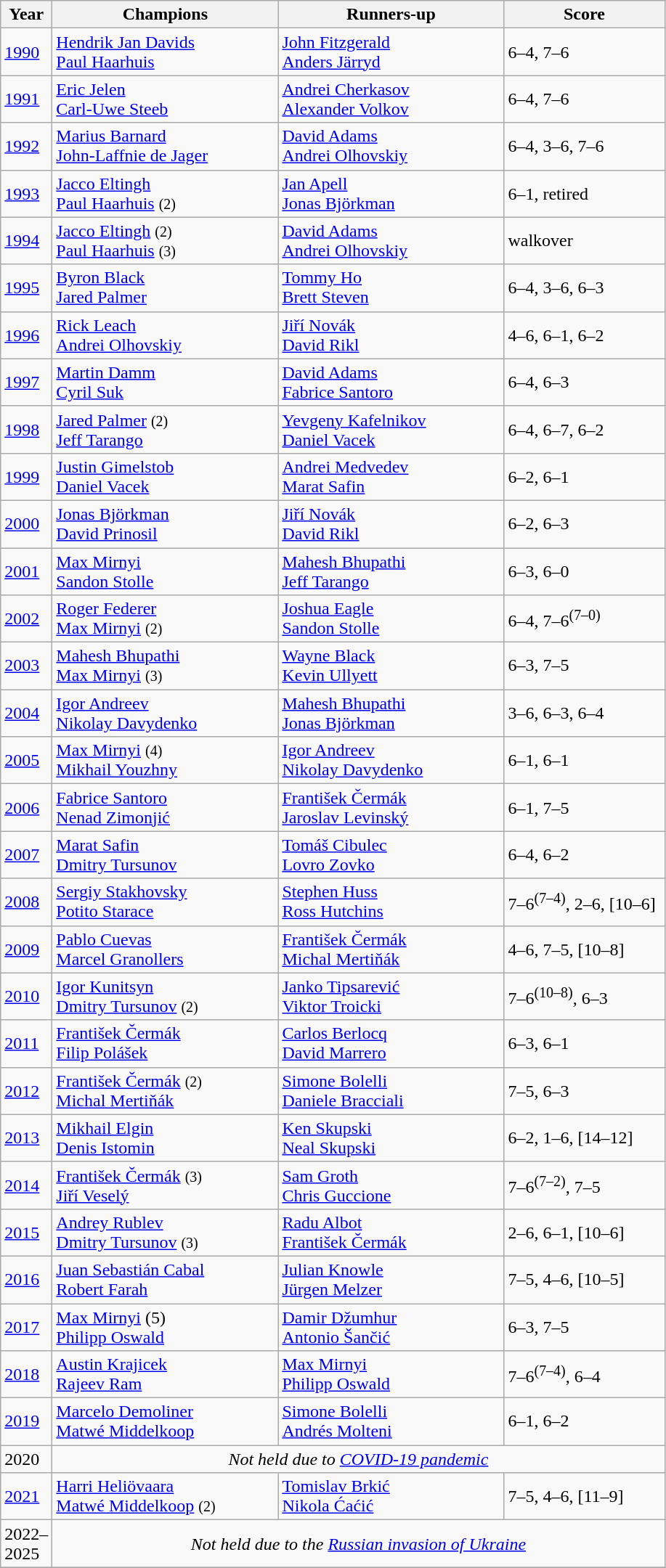<table class="wikitable nowrap">
<tr>
<th style="width:40px">Year</th>
<th style="width:200px">Champions</th>
<th style="width:200px">Runners-up</th>
<th style="width:140px" class="unsortable">Score</th>
</tr>
<tr>
<td><a href='#'>1990</a></td>
<td> <a href='#'>Hendrik Jan Davids</a><br> <a href='#'>Paul Haarhuis</a></td>
<td> <a href='#'>John Fitzgerald</a><br> <a href='#'>Anders Järryd</a></td>
<td>6–4, 7–6</td>
</tr>
<tr>
<td><a href='#'>1991</a></td>
<td> <a href='#'>Eric Jelen</a><br> <a href='#'>Carl-Uwe Steeb</a></td>
<td> <a href='#'>Andrei Cherkasov</a><br> <a href='#'>Alexander Volkov</a></td>
<td>6–4, 7–6</td>
</tr>
<tr>
<td><a href='#'>1992</a></td>
<td> <a href='#'>Marius Barnard</a><br> <a href='#'>John-Laffnie de Jager</a></td>
<td> <a href='#'>David Adams</a><br> <a href='#'>Andrei Olhovskiy</a></td>
<td>6–4, 3–6, 7–6</td>
</tr>
<tr>
<td><a href='#'>1993</a></td>
<td> <a href='#'>Jacco Eltingh</a><br> <a href='#'>Paul Haarhuis</a> <small>(2)</small></td>
<td> <a href='#'>Jan Apell</a><br> <a href='#'>Jonas Björkman</a></td>
<td>6–1, retired</td>
</tr>
<tr>
<td><a href='#'>1994</a></td>
<td> <a href='#'>Jacco Eltingh</a> <small>(2)</small> <br> <a href='#'>Paul Haarhuis</a> <small>(3)</small></td>
<td> <a href='#'>David Adams</a><br> <a href='#'>Andrei Olhovskiy</a></td>
<td>walkover</td>
</tr>
<tr>
<td><a href='#'>1995</a></td>
<td> <a href='#'>Byron Black</a><br> <a href='#'>Jared Palmer</a></td>
<td> <a href='#'>Tommy Ho</a><br> <a href='#'>Brett Steven</a></td>
<td>6–4, 3–6, 6–3</td>
</tr>
<tr>
<td><a href='#'>1996</a></td>
<td> <a href='#'>Rick Leach</a><br> <a href='#'>Andrei Olhovskiy</a></td>
<td> <a href='#'>Jiří Novák</a><br> <a href='#'>David Rikl</a></td>
<td>4–6, 6–1, 6–2</td>
</tr>
<tr>
<td><a href='#'>1997</a></td>
<td> <a href='#'>Martin Damm</a><br> <a href='#'>Cyril Suk</a></td>
<td> <a href='#'>David Adams</a><br> <a href='#'>Fabrice Santoro</a></td>
<td>6–4, 6–3</td>
</tr>
<tr>
<td><a href='#'>1998</a></td>
<td> <a href='#'>Jared Palmer</a> <small>(2)</small> <br> <a href='#'>Jeff Tarango</a></td>
<td> <a href='#'>Yevgeny Kafelnikov</a><br> <a href='#'>Daniel Vacek</a></td>
<td>6–4, 6–7, 6–2</td>
</tr>
<tr>
<td><a href='#'>1999</a></td>
<td> <a href='#'>Justin Gimelstob</a><br> <a href='#'>Daniel Vacek</a></td>
<td> <a href='#'>Andrei Medvedev</a><br> <a href='#'>Marat Safin</a></td>
<td>6–2, 6–1</td>
</tr>
<tr>
<td><a href='#'>2000</a></td>
<td> <a href='#'>Jonas Björkman</a><br> <a href='#'>David Prinosil</a></td>
<td> <a href='#'>Jiří Novák</a><br> <a href='#'>David Rikl</a></td>
<td>6–2, 6–3</td>
</tr>
<tr>
<td><a href='#'>2001</a></td>
<td> <a href='#'>Max Mirnyi</a><br> <a href='#'>Sandon Stolle</a></td>
<td> <a href='#'>Mahesh Bhupathi</a><br> <a href='#'>Jeff Tarango</a></td>
<td>6–3, 6–0</td>
</tr>
<tr>
<td><a href='#'>2002</a></td>
<td> <a href='#'>Roger Federer</a><br> <a href='#'>Max Mirnyi</a> <small>(2)</small></td>
<td> <a href='#'>Joshua Eagle</a><br> <a href='#'>Sandon Stolle</a></td>
<td>6–4, 7–6<sup>(7–0)</sup></td>
</tr>
<tr>
<td><a href='#'>2003</a></td>
<td> <a href='#'>Mahesh Bhupathi</a><br> <a href='#'>Max Mirnyi</a> <small>(3)</small></td>
<td> <a href='#'>Wayne Black</a><br> <a href='#'>Kevin Ullyett</a></td>
<td>6–3, 7–5</td>
</tr>
<tr>
<td><a href='#'>2004</a></td>
<td> <a href='#'>Igor Andreev</a><br> <a href='#'>Nikolay Davydenko</a></td>
<td> <a href='#'>Mahesh Bhupathi</a><br> <a href='#'>Jonas Björkman</a></td>
<td>3–6, 6–3, 6–4</td>
</tr>
<tr>
<td><a href='#'>2005</a></td>
<td> <a href='#'>Max Mirnyi</a> <small>(4)</small> <br> <a href='#'>Mikhail Youzhny</a></td>
<td> <a href='#'>Igor Andreev</a><br> <a href='#'>Nikolay Davydenko</a></td>
<td>6–1, 6–1</td>
</tr>
<tr>
<td><a href='#'>2006</a></td>
<td> <a href='#'>Fabrice Santoro</a><br> <a href='#'>Nenad Zimonjić</a></td>
<td> <a href='#'>František Čermák</a><br> <a href='#'>Jaroslav Levinský</a></td>
<td>6–1, 7–5</td>
</tr>
<tr>
<td><a href='#'>2007</a></td>
<td> <a href='#'>Marat Safin</a><br> <a href='#'>Dmitry Tursunov</a></td>
<td> <a href='#'>Tomáš Cibulec</a><br> <a href='#'>Lovro Zovko</a></td>
<td>6–4, 6–2</td>
</tr>
<tr>
<td><a href='#'>2008</a></td>
<td> <a href='#'>Sergiy Stakhovsky</a> <br>  <a href='#'>Potito Starace</a></td>
<td> <a href='#'>Stephen Huss</a>  <br>  <a href='#'>Ross Hutchins</a></td>
<td>7–6<sup>(7–4)</sup>, 2–6, [10–6]</td>
</tr>
<tr>
<td><a href='#'>2009</a></td>
<td> <a href='#'>Pablo Cuevas</a><br> <a href='#'>Marcel Granollers</a></td>
<td> <a href='#'>František Čermák</a><br> <a href='#'>Michal Mertiňák</a></td>
<td>4–6, 7–5, [10–8]</td>
</tr>
<tr>
<td><a href='#'>2010</a></td>
<td> <a href='#'>Igor Kunitsyn</a> <br> <a href='#'>Dmitry Tursunov</a> <small>(2)</small></td>
<td> <a href='#'>Janko Tipsarević</a>  <br> <a href='#'>Viktor Troicki</a></td>
<td>7–6<sup>(10–8)</sup>, 6–3</td>
</tr>
<tr>
<td><a href='#'>2011</a></td>
<td> <a href='#'>František Čermák</a> <br>  <a href='#'>Filip Polášek</a></td>
<td> <a href='#'>Carlos Berlocq</a> <br> <a href='#'>David Marrero</a></td>
<td>6–3, 6–1</td>
</tr>
<tr>
<td><a href='#'>2012</a></td>
<td> <a href='#'>František Čermák</a> <small>(2)</small> <br>  <a href='#'>Michal Mertiňák</a></td>
<td> <a href='#'>Simone Bolelli</a> <br> <a href='#'>Daniele Bracciali</a></td>
<td>7–5, 6–3</td>
</tr>
<tr>
<td><a href='#'>2013</a></td>
<td> <a href='#'>Mikhail Elgin</a> <br>  <a href='#'>Denis Istomin</a></td>
<td> <a href='#'>Ken Skupski</a> <br> <a href='#'>Neal Skupski</a></td>
<td>6–2, 1–6, [14–12]</td>
</tr>
<tr>
<td><a href='#'>2014</a></td>
<td> <a href='#'>František Čermák</a> <small>(3)</small> <br> <a href='#'>Jiří Veselý</a></td>
<td> <a href='#'>Sam Groth</a><br> <a href='#'>Chris Guccione</a></td>
<td>7–6<sup>(7–2)</sup>, 7–5</td>
</tr>
<tr>
<td><a href='#'>2015</a></td>
<td> <a href='#'>Andrey Rublev</a> <br>  <a href='#'>Dmitry Tursunov</a> <small>(3)</small></td>
<td> <a href='#'>Radu Albot</a> <br> <a href='#'>František Čermák</a></td>
<td>2–6, 6–1, [10–6]</td>
</tr>
<tr>
<td><a href='#'>2016</a></td>
<td> <a href='#'>Juan Sebastián Cabal</a> <br>  <a href='#'>Robert Farah</a></td>
<td> <a href='#'>Julian Knowle</a> <br> <a href='#'>Jürgen Melzer</a></td>
<td>7–5, 4–6, [10–5]</td>
</tr>
<tr>
<td><a href='#'>2017</a></td>
<td> <a href='#'>Max Mirnyi</a> (5)<br> <a href='#'>Philipp Oswald</a></td>
<td> <a href='#'>Damir Džumhur</a><br> <a href='#'>Antonio Šančić</a></td>
<td>6–3, 7–5</td>
</tr>
<tr>
<td><a href='#'>2018</a></td>
<td> <a href='#'>Austin Krajicek</a><br> <a href='#'>Rajeev Ram</a></td>
<td> <a href='#'>Max Mirnyi</a><br> <a href='#'>Philipp Oswald</a></td>
<td>7–6<sup>(7–4)</sup>, 6–4</td>
</tr>
<tr>
<td><a href='#'>2019</a></td>
<td> <a href='#'>Marcelo Demoliner</a><br> <a href='#'>Matwé Middelkoop</a></td>
<td> <a href='#'>Simone Bolelli</a><br> <a href='#'>Andrés Molteni</a></td>
<td>6–1, 6–2</td>
</tr>
<tr>
<td>2020</td>
<td colspan=3 align=center><em>Not held due to <a href='#'>COVID-19 pandemic</a></em></td>
</tr>
<tr>
<td><a href='#'>2021</a></td>
<td> <a href='#'>Harri Heliövaara</a><br> <a href='#'>Matwé Middelkoop</a> <small>(2)</small></td>
<td> <a href='#'>Tomislav Brkić</a><br> <a href='#'>Nikola Ćaćić</a></td>
<td>7–5, 4–6, [11–9]</td>
</tr>
<tr>
<td>2022–<br>2025</td>
<td colspan=3 align=center><em>Not held due to the <a href='#'>Russian invasion of Ukraine</a></em></td>
</tr>
<tr>
</tr>
</table>
